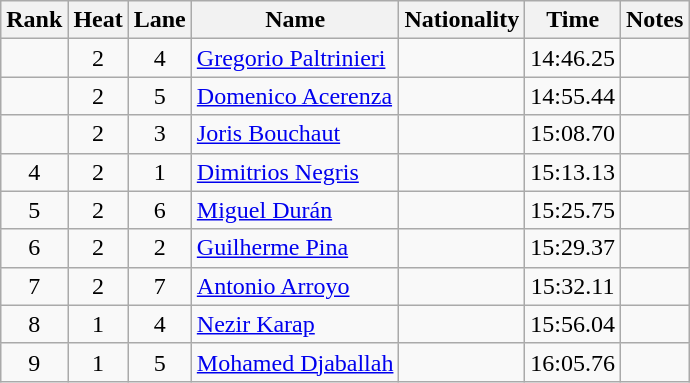<table class="wikitable sortable" style="text-align:center">
<tr>
<th>Rank</th>
<th>Heat</th>
<th>Lane</th>
<th>Name</th>
<th>Nationality</th>
<th>Time</th>
<th>Notes</th>
</tr>
<tr>
<td></td>
<td>2</td>
<td>4</td>
<td align="left"><a href='#'>Gregorio Paltrinieri</a></td>
<td align="left"></td>
<td>14:46.25</td>
<td></td>
</tr>
<tr>
<td></td>
<td>2</td>
<td>5</td>
<td align="left"><a href='#'>Domenico Acerenza</a></td>
<td align="left"></td>
<td>14:55.44</td>
<td></td>
</tr>
<tr>
<td></td>
<td>2</td>
<td>3</td>
<td align="left"><a href='#'>Joris Bouchaut</a></td>
<td align="left"></td>
<td>15:08.70</td>
<td></td>
</tr>
<tr>
<td>4</td>
<td>2</td>
<td>1</td>
<td align="left"><a href='#'>Dimitrios Negris</a></td>
<td align="left"></td>
<td>15:13.13</td>
<td></td>
</tr>
<tr>
<td>5</td>
<td>2</td>
<td>6</td>
<td align="left"><a href='#'>Miguel Durán</a></td>
<td align="left"></td>
<td>15:25.75</td>
<td></td>
</tr>
<tr>
<td>6</td>
<td>2</td>
<td>2</td>
<td align="left"><a href='#'>Guilherme Pina</a></td>
<td align="left"></td>
<td>15:29.37</td>
<td></td>
</tr>
<tr>
<td>7</td>
<td>2</td>
<td>7</td>
<td align="left"><a href='#'>Antonio Arroyo</a></td>
<td align="left"></td>
<td>15:32.11</td>
<td></td>
</tr>
<tr>
<td>8</td>
<td>1</td>
<td>4</td>
<td align="left"><a href='#'>Nezir Karap</a></td>
<td align="left"></td>
<td>15:56.04</td>
<td></td>
</tr>
<tr>
<td>9</td>
<td>1</td>
<td>5</td>
<td align="left"><a href='#'>Mohamed Djaballah</a></td>
<td align="left"></td>
<td>16:05.76</td>
<td></td>
</tr>
</table>
